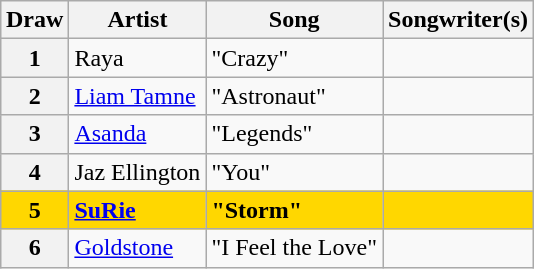<table class="sortable wikitable plainrowheaders" style="margin: 1em auto 1em auto; text-align:left;">
<tr>
<th scope="col">Draw</th>
<th scope="col">Artist</th>
<th scope="col">Song</th>
<th scope="col" class="unsortable">Songwriter(s)</th>
</tr>
<tr>
<th scope="row" style="text-align:center;">1</th>
<td>Raya</td>
<td>"Crazy"</td>
<td></td>
</tr>
<tr>
<th scope="row" style="text-align:center;">2</th>
<td><a href='#'>Liam Tamne</a></td>
<td>"Astronaut"</td>
<td></td>
</tr>
<tr>
<th scope="row" style="text-align:center;">3</th>
<td><a href='#'>Asanda</a></td>
<td>"Legends"</td>
<td></td>
</tr>
<tr>
<th scope="row" style="text-align:center;">4</th>
<td>Jaz Ellington</td>
<td>"You"</td>
<td></td>
</tr>
<tr style="font-weight:bold; background:gold;">
<th scope="row" style="text-align:center; font-weight:bold; background:gold;">5</th>
<td><a href='#'>SuRie</a></td>
<td>"Storm"</td>
<td></td>
</tr>
<tr>
<th scope="row" style="text-align:center;">6</th>
<td><a href='#'>Goldstone</a></td>
<td>"I Feel the Love"</td>
<td></td>
</tr>
</table>
